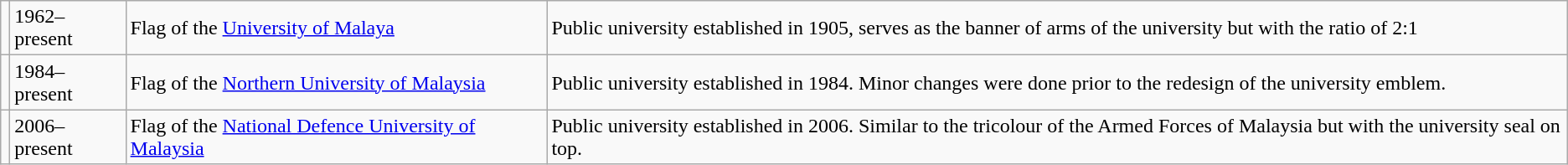<table class="wikitable">
<tr>
<td></td>
<td>1962–present</td>
<td>Flag of the <a href='#'>University of Malaya</a></td>
<td>Public university established in 1905, serves as the banner of arms of the university but with the ratio of 2:1</td>
</tr>
<tr>
<td></td>
<td>1984–present</td>
<td>Flag of the <a href='#'>Northern University of Malaysia</a></td>
<td>Public university established in 1984. Minor changes were done prior to the redesign of the university emblem.</td>
</tr>
<tr>
<td></td>
<td>2006–present</td>
<td>Flag of the <a href='#'>National Defence University of Malaysia</a></td>
<td>Public university established in 2006. Similar to the tricolour of the Armed Forces of Malaysia but with the university seal on top.</td>
</tr>
</table>
